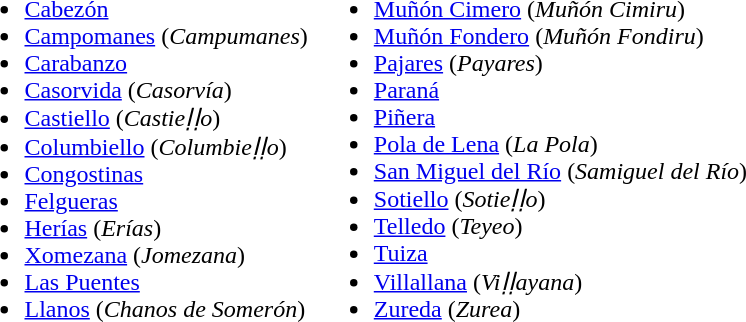<table border=0>
<tr>
<td><br><ul><li><a href='#'>Cabezón</a></li><li><a href='#'>Campomanes</a> (<em>Campumanes</em>)</li><li><a href='#'>Carabanzo</a></li><li><a href='#'>Casorvida</a> (<em>Casorvía</em>)</li><li><a href='#'>Castiello</a> (<em>Castieḷḷo</em>)</li><li><a href='#'>Columbiello</a> (<em>Columbieḷḷo</em>)</li><li><a href='#'>Congostinas</a></li><li><a href='#'>Felgueras</a></li><li><a href='#'>Herías</a> (<em>Erías</em>)</li><li><a href='#'>Xomezana</a> (<em>Jomezana</em>)</li><li><a href='#'>Las Puentes</a></li><li><a href='#'>Llanos</a>  (<em>Chanos de Somerón</em>)</li></ul></td>
<td><br><ul><li><a href='#'>Muñón Cimero</a> (<em>Muñón Cimiru</em>)</li><li><a href='#'>Muñón Fondero</a> (<em>Muñón Fondiru</em>)</li><li><a href='#'>Pajares</a> (<em>Payares</em>)</li><li><a href='#'>Paraná</a></li><li><a href='#'>Piñera</a></li><li><a href='#'>Pola de Lena</a> (<em>La Pola</em>)</li><li><a href='#'>San Miguel del Río</a> (<em>Samiguel del Río</em>)</li><li><a href='#'>Sotiello</a> (<em>Sotieḷḷo</em>)</li><li><a href='#'>Telledo</a> (<em>Teyeo</em>)</li><li><a href='#'>Tuiza</a></li><li><a href='#'>Villallana</a> (<em>Viḷḷayana</em>)</li><li><a href='#'>Zureda</a> (<em>Zurea</em>)</li></ul></td>
</tr>
</table>
